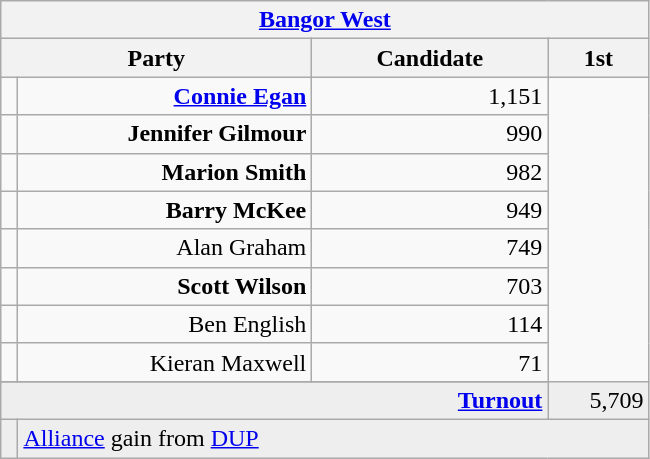<table class="wikitable">
<tr>
<th colspan="4" align="center"><a href='#'>Bangor West</a></th>
</tr>
<tr>
<th colspan="2" align="center" width=200>Party</th>
<th width=150>Candidate</th>
<th width=60>1st </th>
</tr>
<tr>
<td></td>
<td align="right"><strong><a href='#'>Connie Egan</a></strong></td>
<td align="right">1,151</td>
</tr>
<tr>
<td></td>
<td align="right"><strong>Jennifer Gilmour</strong></td>
<td align="right">990</td>
</tr>
<tr>
<td></td>
<td align="right"><strong>Marion Smith</strong></td>
<td align="right">982</td>
</tr>
<tr>
<td></td>
<td align="right"><strong>Barry McKee</strong></td>
<td align="right">949</td>
</tr>
<tr>
<td></td>
<td align="right">Alan Graham</td>
<td align="right">749</td>
</tr>
<tr>
<td></td>
<td align="right"><strong>Scott Wilson</strong></td>
<td align="right">703</td>
</tr>
<tr>
<td></td>
<td align="right">Ben English</td>
<td align="right">114</td>
</tr>
<tr>
<td></td>
<td align="right">Kieran Maxwell</td>
<td align="right">71</td>
</tr>
<tr>
</tr>
<tr bgcolor="EEEEEE">
<td colspan=3 align="right"><strong><a href='#'>Turnout</a></strong></td>
<td align="right">5,709</td>
</tr>
<tr bgcolor="EEEEEE">
<td bgcolor=></td>
<td colspan=4 bgcolor="EEEEEE"><a href='#'>Alliance</a> gain from <a href='#'>DUP</a></td>
</tr>
</table>
